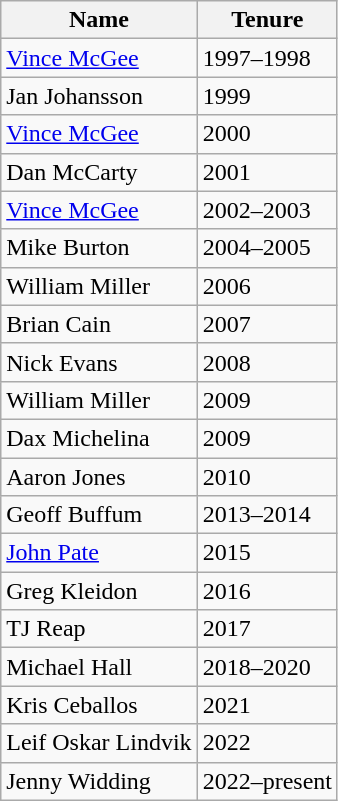<table class="wikitable">
<tr>
<th>Name</th>
<th>Tenure</th>
</tr>
<tr>
<td><a href='#'>Vince McGee</a></td>
<td>1997–1998</td>
</tr>
<tr>
<td>Jan Johansson</td>
<td>1999</td>
</tr>
<tr>
<td><a href='#'>Vince McGee</a></td>
<td>2000</td>
</tr>
<tr>
<td>Dan McCarty</td>
<td>2001</td>
</tr>
<tr>
<td><a href='#'>Vince McGee</a></td>
<td>2002–2003</td>
</tr>
<tr>
<td>Mike Burton</td>
<td>2004–2005</td>
</tr>
<tr>
<td>William Miller</td>
<td>2006</td>
</tr>
<tr>
<td>Brian Cain</td>
<td>2007</td>
</tr>
<tr>
<td>Nick Evans</td>
<td>2008</td>
</tr>
<tr>
<td>William Miller</td>
<td>2009</td>
</tr>
<tr>
<td>Dax Michelina</td>
<td>2009</td>
</tr>
<tr>
<td>Aaron Jones</td>
<td>2010</td>
</tr>
<tr>
<td>Geoff Buffum</td>
<td>2013–2014</td>
</tr>
<tr>
<td><a href='#'>John Pate</a></td>
<td>2015</td>
</tr>
<tr>
<td>Greg Kleidon</td>
<td>2016</td>
</tr>
<tr>
<td>TJ Reap</td>
<td>2017</td>
</tr>
<tr>
<td>Michael Hall</td>
<td>2018–2020</td>
</tr>
<tr>
<td>Kris Ceballos</td>
<td>2021</td>
</tr>
<tr>
<td>Leif Oskar Lindvik</td>
<td>2022</td>
</tr>
<tr>
<td>Jenny Widding</td>
<td>2022–present</td>
</tr>
</table>
